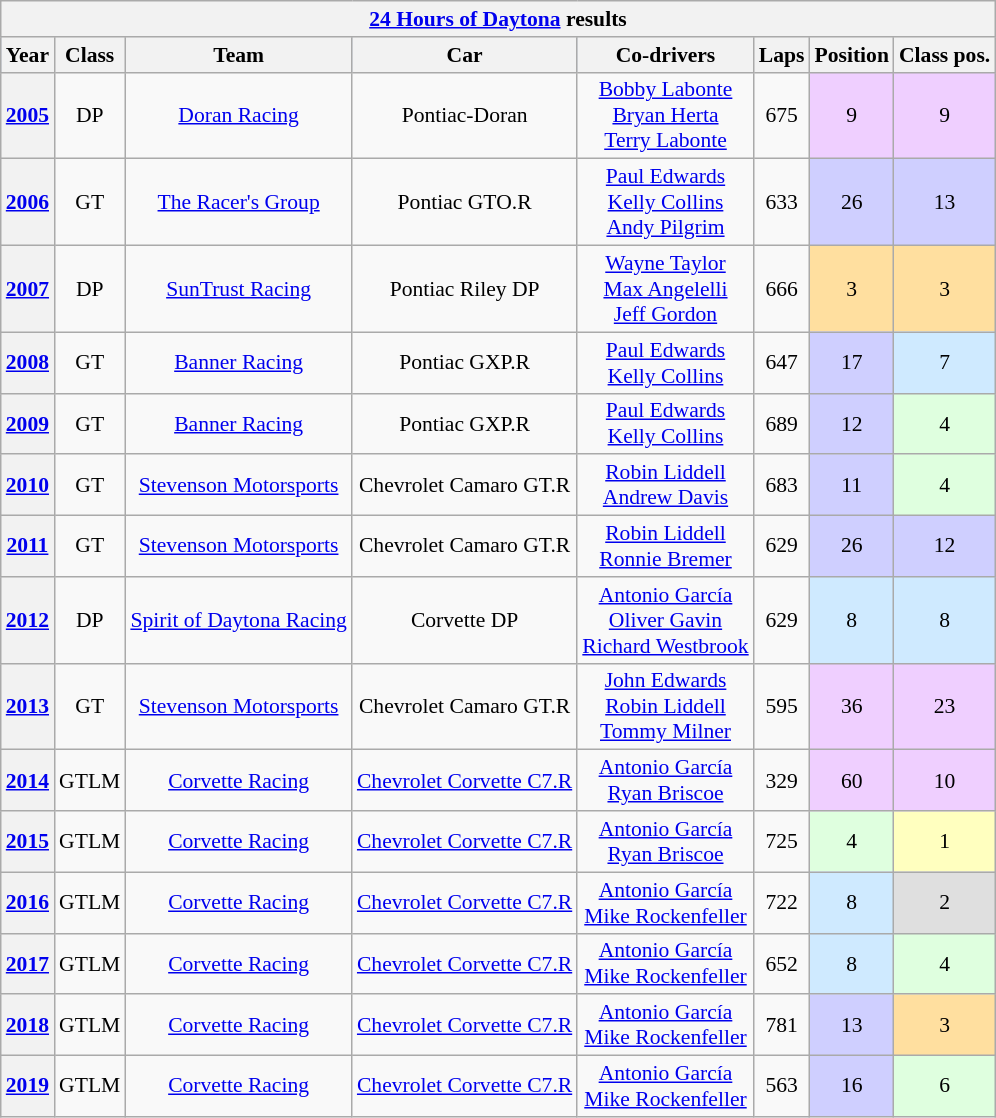<table class="wikitable" style="text-align:center; font-size:90%">
<tr>
<th colspan=45><a href='#'>24 Hours of Daytona</a> results</th>
</tr>
<tr style="background:#abbbdd;">
<th>Year</th>
<th>Class</th>
<th>Team</th>
<th>Car</th>
<th>Co-drivers</th>
<th>Laps</th>
<th>Position</th>
<th>Class pos.</th>
</tr>
<tr>
<th><a href='#'>2005</a></th>
<td align=center>DP</td>
<td> <a href='#'>Doran Racing</a></td>
<td>Pontiac-Doran</td>
<td> <a href='#'>Bobby Labonte</a><br> <a href='#'>Bryan Herta</a><br> <a href='#'>Terry Labonte</a></td>
<td>675</td>
<td style="background:#efcfff; text-align:center;">9 </td>
<td style="background:#efcfff; text-align:center;">9 </td>
</tr>
<tr>
<th><a href='#'>2006</a></th>
<td align=center>GT</td>
<td> <a href='#'>The Racer's Group</a></td>
<td>Pontiac GTO.R</td>
<td> <a href='#'>Paul Edwards</a><br> <a href='#'>Kelly Collins</a><br> <a href='#'>Andy Pilgrim</a></td>
<td>633</td>
<td style="background:#cfcfff; text-align:center;">26</td>
<td style="background:#cfcfff; text-align:center;">13</td>
</tr>
<tr>
<th><a href='#'>2007</a></th>
<td align=center>DP</td>
<td> <a href='#'>SunTrust Racing</a></td>
<td>Pontiac Riley DP</td>
<td> <a href='#'>Wayne Taylor</a><br> <a href='#'>Max Angelelli</a><br> <a href='#'>Jeff Gordon</a></td>
<td>666</td>
<td style="background:#ffdf9f; text-align:center;">3</td>
<td style="background:#ffdf9f; text-align:center;">3</td>
</tr>
<tr>
<th><a href='#'>2008</a></th>
<td align=center>GT</td>
<td> <a href='#'>Banner Racing</a></td>
<td>Pontiac GXP.R</td>
<td> <a href='#'>Paul Edwards</a><br> <a href='#'>Kelly Collins</a></td>
<td>647</td>
<td style="background:#cfcfff; text-align:center;">17</td>
<td style="background:#cfeaff; text-align:center;">7</td>
</tr>
<tr>
<th><a href='#'>2009</a></th>
<td align=center>GT</td>
<td> <a href='#'>Banner Racing</a></td>
<td>Pontiac GXP.R</td>
<td> <a href='#'>Paul Edwards</a><br> <a href='#'>Kelly Collins</a></td>
<td>689</td>
<td style="background:#cfcfff; text-align:center;">12</td>
<td style="background:#dfffdf; text-align:center;">4</td>
</tr>
<tr>
<th><a href='#'>2010</a></th>
<td align=center>GT</td>
<td> <a href='#'>Stevenson Motorsports</a></td>
<td>Chevrolet Camaro GT.R</td>
<td> <a href='#'>Robin Liddell</a><br> <a href='#'>Andrew Davis</a></td>
<td>683</td>
<td style="background:#cfcfff; text-align:center;">11</td>
<td style="background:#dfffdf; text-align:center;">4</td>
</tr>
<tr>
<th><a href='#'>2011</a></th>
<td align=center>GT</td>
<td> <a href='#'>Stevenson Motorsports</a></td>
<td nowrap>Chevrolet Camaro GT.R</td>
<td> <a href='#'>Robin Liddell</a><br> <a href='#'>Ronnie Bremer</a></td>
<td>629</td>
<td style="background:#cfcfff; text-align:center;">26</td>
<td style="background:#cfcfff; text-align:center;">12</td>
</tr>
<tr>
<th><a href='#'>2012</a></th>
<td align=center>DP</td>
<td nowrap> <a href='#'>Spirit of Daytona Racing</a></td>
<td>Corvette DP</td>
<td nowrap> <a href='#'>Antonio García</a><br> <a href='#'>Oliver Gavin</a><br> <a href='#'>Richard Westbrook</a></td>
<td>629</td>
<td style="background:#cfeaff; text-align:center;">8</td>
<td style="background:#cfeaff; text-align:center;">8</td>
</tr>
<tr>
<th><a href='#'>2013</a></th>
<td align=center>GT</td>
<td> <a href='#'>Stevenson Motorsports</a></td>
<td>Chevrolet Camaro GT.R</td>
<td> <a href='#'>John Edwards</a><br> <a href='#'>Robin Liddell</a><br> <a href='#'>Tommy Milner</a></td>
<td>595</td>
<td style="background:#efcfff; text-align:center;">36 </td>
<td style="background:#efcfff; text-align:center;">23 </td>
</tr>
<tr>
<th><a href='#'>2014</a></th>
<td align=center>GTLM</td>
<td> <a href='#'>Corvette Racing</a></td>
<td><a href='#'>Chevrolet Corvette C7.R</a></td>
<td> <a href='#'>Antonio García</a><br> <a href='#'>Ryan Briscoe</a></td>
<td>329</td>
<td style="background:#efcfff; text-align:center;">60 </td>
<td style="background:#efcfff; text-align:center;">10 </td>
</tr>
<tr>
<th><a href='#'>2015</a></th>
<td align=center>GTLM</td>
<td> <a href='#'>Corvette Racing</a></td>
<td><a href='#'>Chevrolet Corvette C7.R</a></td>
<td> <a href='#'>Antonio García</a><br> <a href='#'>Ryan Briscoe</a></td>
<td>725</td>
<td style="background:#dfffdf; text-align:center;">4</td>
<td style="background:#ffffbf; text-align:center;">1</td>
</tr>
<tr>
<th><a href='#'>2016</a></th>
<td align=center>GTLM</td>
<td> <a href='#'>Corvette Racing</a></td>
<td><a href='#'>Chevrolet Corvette C7.R</a></td>
<td><a href='#'>Antonio García</a><br><a href='#'>Mike Rockenfeller</a></td>
<td>722</td>
<td style="Background:#cfeaff; text-align:center;">8</td>
<td style="background:#dfdfdf; text-align:center;">2</td>
</tr>
<tr>
<th><a href='#'>2017</a></th>
<td align=center>GTLM</td>
<td> <a href='#'>Corvette Racing</a></td>
<td><a href='#'>Chevrolet Corvette C7.R</a></td>
<td><a href='#'>Antonio García</a><br><a href='#'>Mike Rockenfeller</a></td>
<td>652</td>
<td style="Background:#cfeaff; text-align:center;">8</td>
<td style="background:#dfffdf; text-align:center;">4</td>
</tr>
<tr>
<th><a href='#'>2018</a></th>
<td align=center>GTLM</td>
<td> <a href='#'>Corvette Racing</a></td>
<td><a href='#'>Chevrolet Corvette C7.R</a></td>
<td><a href='#'>Antonio García</a><br><a href='#'>Mike Rockenfeller</a></td>
<td>781</td>
<td style="Background:#cfcfff; text-align:center;">13</td>
<td style="background:#ffdf9f; text-align:center;">3</td>
</tr>
<tr>
<th><a href='#'>2019</a></th>
<td align=center>GTLM</td>
<td> <a href='#'>Corvette Racing</a></td>
<td><a href='#'>Chevrolet Corvette C7.R</a></td>
<td><a href='#'>Antonio García</a><br><a href='#'>Mike Rockenfeller</a></td>
<td>563</td>
<td style="Background:#cfcfff; text-align:center;">16</td>
<td style="background:#dfffdf; text-align:center;">6</td>
</tr>
</table>
